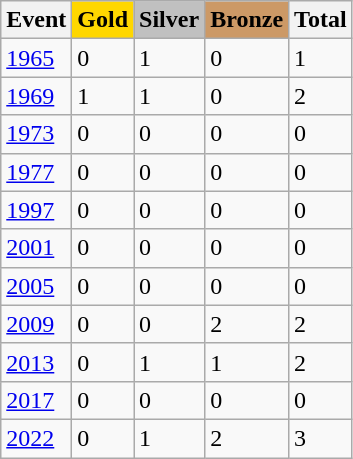<table class="wikitable">
<tr>
<th>Event</th>
<td style="background:gold; font-weight:bold;">Gold</td>
<td style="background:silver; font-weight:bold;">Silver</td>
<td style="background:#c96; font-weight:bold;">Bronze</td>
<th>Total</th>
</tr>
<tr>
<td><a href='#'>1965</a></td>
<td>0</td>
<td>1</td>
<td>0</td>
<td>1</td>
</tr>
<tr>
<td><a href='#'>1969</a></td>
<td>1</td>
<td>1</td>
<td>0</td>
<td>2</td>
</tr>
<tr>
<td><a href='#'>1973</a></td>
<td>0</td>
<td>0</td>
<td>0</td>
<td>0</td>
</tr>
<tr>
<td><a href='#'>1977</a></td>
<td>0</td>
<td>0</td>
<td>0</td>
<td>0</td>
</tr>
<tr>
<td><a href='#'>1997</a></td>
<td>0</td>
<td>0</td>
<td>0</td>
<td>0</td>
</tr>
<tr>
<td><a href='#'>2001</a></td>
<td>0</td>
<td>0</td>
<td>0</td>
<td>0</td>
</tr>
<tr>
<td><a href='#'>2005</a></td>
<td>0</td>
<td>0</td>
<td>0</td>
<td>0</td>
</tr>
<tr>
<td><a href='#'>2009</a></td>
<td>0</td>
<td>0</td>
<td>2</td>
<td>2</td>
</tr>
<tr>
<td><a href='#'>2013</a></td>
<td>0</td>
<td>1</td>
<td>1</td>
<td>2</td>
</tr>
<tr>
<td><a href='#'>2017</a></td>
<td>0</td>
<td>0</td>
<td>0</td>
<td>0</td>
</tr>
<tr>
<td><a href='#'>2022</a></td>
<td>0</td>
<td>1</td>
<td>2</td>
<td>3</td>
</tr>
</table>
